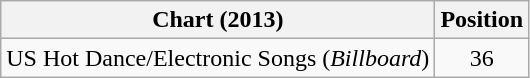<table class="wikitable">
<tr>
<th>Chart (2013)</th>
<th>Position</th>
</tr>
<tr>
<td>US Hot Dance/Electronic Songs (<em>Billboard</em>)</td>
<td style="text-align:center;">36</td>
</tr>
</table>
